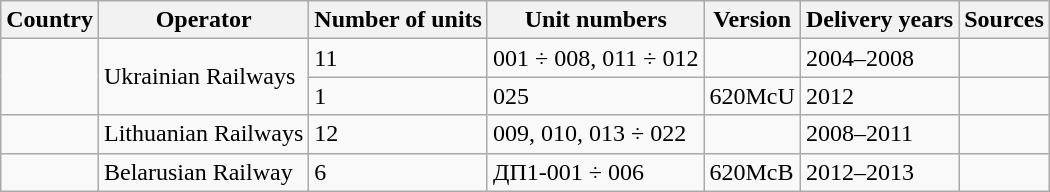<table class="wikitable">
<tr>
<th><strong>Country</strong></th>
<th><strong>Operator</strong></th>
<th><strong>Number of units</strong></th>
<th><strong>Unit numbers</strong></th>
<th><strong>Version</strong></th>
<th><strong>Delivery years</strong></th>
<th>Sources</th>
</tr>
<tr>
<td rowspan="2"></td>
<td rowspan="2">Ukrainian Railways</td>
<td>11</td>
<td>001 ÷ 008, 011 ÷ 012</td>
<td></td>
<td>2004–2008</td>
<td></td>
</tr>
<tr>
<td>1</td>
<td>025</td>
<td>620McU</td>
<td>2012</td>
<td></td>
</tr>
<tr>
<td></td>
<td>Lithuanian Railways</td>
<td>12</td>
<td>009, 010, 013 ÷ 022</td>
<td></td>
<td>2008–2011</td>
<td></td>
</tr>
<tr>
<td></td>
<td>Belarusian Railway</td>
<td>6</td>
<td>ДП1-001 ÷ 006</td>
<td>620McB</td>
<td>2012–2013</td>
<td></td>
</tr>
</table>
